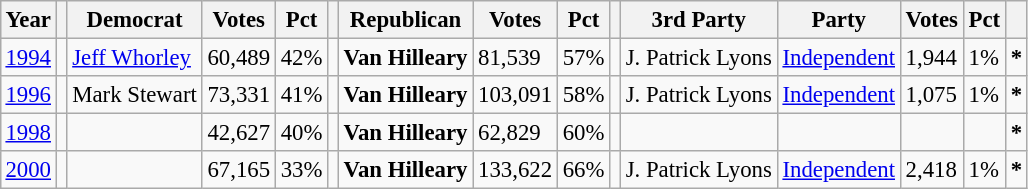<table class="wikitable" style="margin:0.5em ; font-size:95%">
<tr>
<th>Year</th>
<th></th>
<th>Democrat</th>
<th>Votes</th>
<th>Pct</th>
<th></th>
<th>Republican</th>
<th>Votes</th>
<th>Pct</th>
<th></th>
<th>3rd Party</th>
<th>Party</th>
<th>Votes</th>
<th>Pct</th>
<th></th>
</tr>
<tr>
<td><a href='#'>1994</a></td>
<td></td>
<td><a href='#'>Jeff Whorley</a></td>
<td>60,489</td>
<td>42%</td>
<td></td>
<td><strong>Van Hilleary</strong></td>
<td>81,539</td>
<td>57%</td>
<td></td>
<td>J. Patrick Lyons</td>
<td><a href='#'>Independent</a></td>
<td>1,944</td>
<td>1%</td>
<td><strong>*</strong></td>
</tr>
<tr>
<td><a href='#'>1996</a></td>
<td></td>
<td>Mark Stewart</td>
<td>73,331</td>
<td>41%</td>
<td></td>
<td><strong>Van Hilleary</strong></td>
<td>103,091</td>
<td>58%</td>
<td></td>
<td>J. Patrick Lyons</td>
<td><a href='#'>Independent</a></td>
<td>1,075</td>
<td>1%</td>
<td><strong>*</strong></td>
</tr>
<tr>
<td><a href='#'>1998</a></td>
<td></td>
<td></td>
<td>42,627</td>
<td>40%</td>
<td></td>
<td><strong>Van Hilleary</strong></td>
<td>62,829</td>
<td>60%</td>
<td></td>
<td></td>
<td></td>
<td></td>
<td></td>
<td><strong>*</strong></td>
</tr>
<tr>
<td><a href='#'>2000</a></td>
<td></td>
<td></td>
<td>67,165</td>
<td>33%</td>
<td></td>
<td><strong>Van Hilleary</strong></td>
<td>133,622</td>
<td>66%</td>
<td></td>
<td>J. Patrick Lyons</td>
<td><a href='#'>Independent</a></td>
<td>2,418</td>
<td>1%</td>
<td><strong>*</strong></td>
</tr>
</table>
